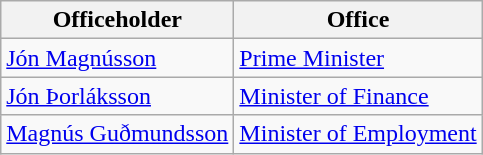<table class="wikitable">
<tr>
<th>Officeholder</th>
<th>Office</th>
</tr>
<tr>
<td><a href='#'>Jón Magnússon</a></td>
<td><a href='#'>Prime Minister</a></td>
</tr>
<tr>
<td><a href='#'>Jón Þorláksson</a></td>
<td><a href='#'>Minister of Finance</a></td>
</tr>
<tr>
<td><a href='#'>Magnús Guðmundsson</a></td>
<td><a href='#'>Minister of Employment</a></td>
</tr>
</table>
